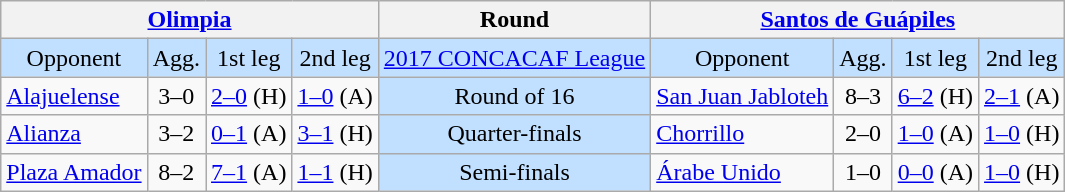<table class="wikitable" style="text-align:center">
<tr>
<th colspan=4> <a href='#'>Olimpia</a></th>
<th>Round</th>
<th colspan=4> <a href='#'>Santos de Guápiles</a></th>
</tr>
<tr style="background:#C1E0FF">
<td>Opponent</td>
<td>Agg.</td>
<td>1st leg</td>
<td>2nd leg</td>
<td><a href='#'>2017 CONCACAF League</a></td>
<td>Opponent</td>
<td>Agg.</td>
<td>1st leg</td>
<td>2nd leg</td>
</tr>
<tr>
<td align=left> <a href='#'>Alajuelense</a></td>
<td>3–0</td>
<td><a href='#'>2–0</a> (H)</td>
<td><a href='#'>1–0</a> (A)</td>
<td style="background:#C1E0FF">Round of 16</td>
<td align=left> <a href='#'>San Juan Jabloteh</a></td>
<td>8–3</td>
<td><a href='#'>6–2</a> (H)</td>
<td><a href='#'>2–1</a> (A)</td>
</tr>
<tr>
<td align=left> <a href='#'>Alianza</a></td>
<td>3–2</td>
<td><a href='#'>0–1</a> (A)</td>
<td><a href='#'>3–1</a> (H)</td>
<td style="background:#C1E0FF">Quarter-finals</td>
<td align=left> <a href='#'>Chorrillo</a></td>
<td>2–0</td>
<td><a href='#'>1–0</a> (A)</td>
<td><a href='#'>1–0</a> (H)</td>
</tr>
<tr>
<td align=left> <a href='#'>Plaza Amador</a></td>
<td>8–2</td>
<td><a href='#'>7–1</a> (A)</td>
<td><a href='#'>1–1</a> (H)</td>
<td style="background:#C1E0FF">Semi-finals</td>
<td align=left> <a href='#'>Árabe Unido</a></td>
<td>1–0</td>
<td><a href='#'>0–0</a> (A)</td>
<td><a href='#'>1–0</a> (H)</td>
</tr>
</table>
